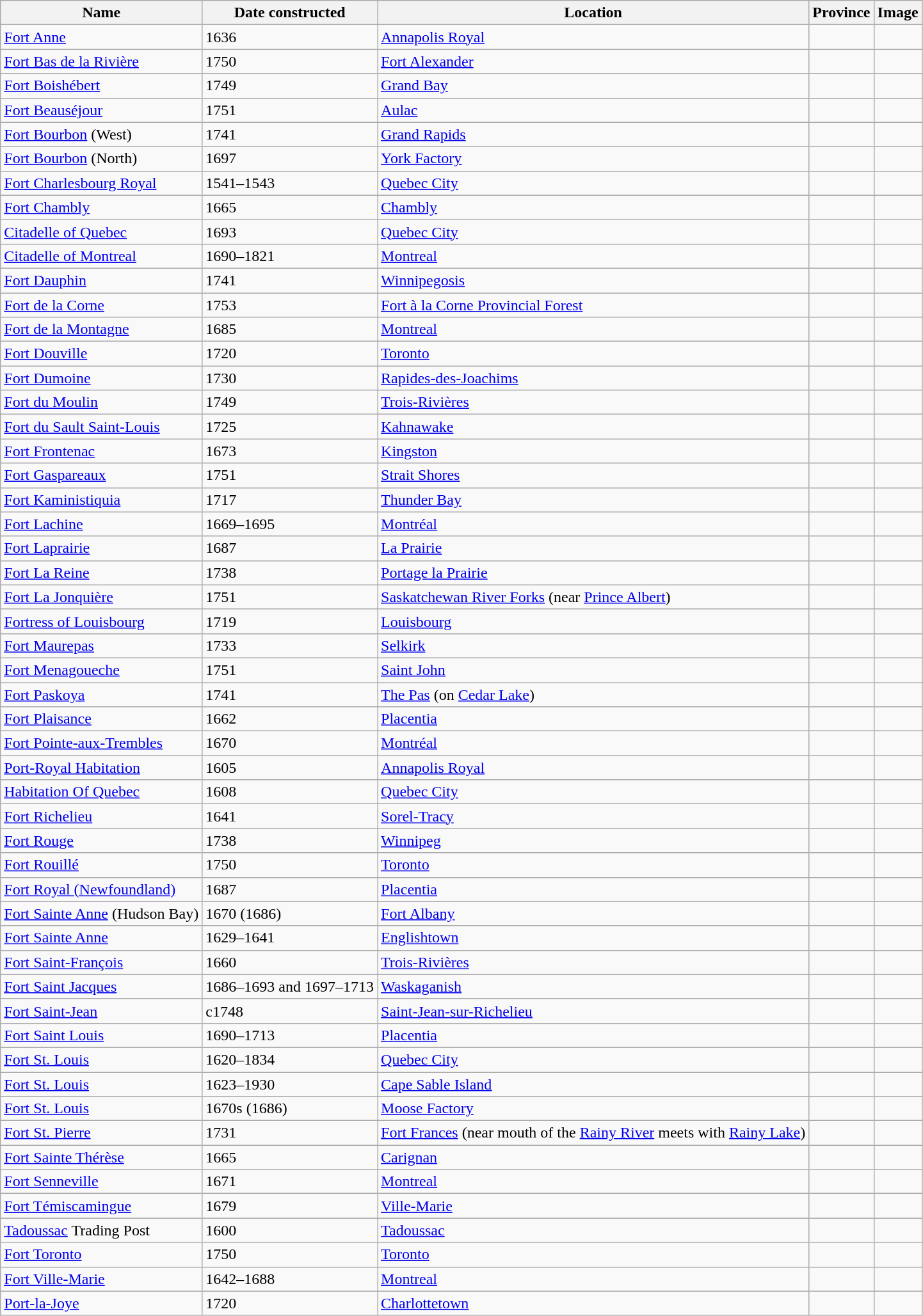<table class="wikitable sortable sticky-header" style=text-align:left;>
<tr>
<th>Name</th>
<th>Date constructed </th>
<th>Location</th>
<th>Province</th>
<th class="unsortable">Image</th>
</tr>
<tr>
<td><a href='#'>Fort Anne</a></td>
<td>1636</td>
<td><a href='#'>Annapolis Royal</a></td>
<td></td>
<td></td>
</tr>
<tr>
<td><a href='#'>Fort Bas de la Rivière</a></td>
<td>1750</td>
<td><a href='#'>Fort Alexander</a></td>
<td></td>
<td></td>
</tr>
<tr>
<td><a href='#'>Fort Boishébert</a></td>
<td>1749</td>
<td><a href='#'>Grand Bay</a></td>
<td></td>
<td></td>
</tr>
<tr>
<td><a href='#'>Fort Beauséjour</a></td>
<td>1751</td>
<td><a href='#'>Aulac</a></td>
<td></td>
<td></td>
</tr>
<tr>
<td><a href='#'>Fort Bourbon</a> (West)</td>
<td>1741</td>
<td><a href='#'>Grand Rapids</a></td>
<td></td>
</tr>
<tr>
<td><a href='#'>Fort Bourbon</a> (North)</td>
<td>1697</td>
<td><a href='#'>York Factory</a></td>
<td></td>
<td></td>
</tr>
<tr>
<td><a href='#'>Fort Charlesbourg Royal</a></td>
<td>1541–1543</td>
<td><a href='#'>Quebec City</a></td>
<td></td>
<td></td>
</tr>
<tr>
<td><a href='#'>Fort Chambly</a></td>
<td>1665</td>
<td><a href='#'>Chambly</a></td>
<td></td>
<td></td>
</tr>
<tr>
<td><a href='#'>Citadelle of Quebec</a></td>
<td>1693</td>
<td><a href='#'>Quebec City</a></td>
<td></td>
<td></td>
</tr>
<tr>
<td><a href='#'>Citadelle of Montreal</a></td>
<td>1690–1821</td>
<td><a href='#'>Montreal</a></td>
<td></td>
<td></td>
</tr>
<tr>
<td><a href='#'>Fort Dauphin</a></td>
<td>1741</td>
<td><a href='#'>Winnipegosis</a></td>
<td></td>
<td></td>
</tr>
<tr>
<td><a href='#'>Fort de la Corne</a></td>
<td>1753</td>
<td><a href='#'>Fort à la Corne Provincial Forest</a></td>
<td></td>
<td></td>
</tr>
<tr>
<td><a href='#'>Fort de la Montagne</a></td>
<td>1685</td>
<td><a href='#'>Montreal</a></td>
<td></td>
<td></td>
</tr>
<tr>
<td><a href='#'>Fort Douville</a></td>
<td>1720</td>
<td><a href='#'>Toronto</a></td>
<td></td>
<td></td>
</tr>
<tr>
<td><a href='#'>Fort Dumoine</a></td>
<td>1730</td>
<td><a href='#'>Rapides-des-Joachims</a></td>
<td></td>
<td></td>
</tr>
<tr>
<td><a href='#'>Fort du Moulin</a></td>
<td>1749</td>
<td><a href='#'>Trois-Rivières</a></td>
<td></td>
<td></td>
</tr>
<tr>
<td><a href='#'>Fort du Sault Saint-Louis</a></td>
<td>1725</td>
<td><a href='#'>Kahnawake</a></td>
<td></td>
<td></td>
</tr>
<tr>
<td><a href='#'>Fort Frontenac</a></td>
<td>1673</td>
<td><a href='#'>Kingston</a></td>
<td></td>
<td></td>
</tr>
<tr>
<td><a href='#'>Fort Gaspareaux</a></td>
<td>1751</td>
<td><a href='#'>Strait Shores</a></td>
<td></td>
<td></td>
</tr>
<tr>
<td><a href='#'>Fort Kaministiquia</a></td>
<td>1717</td>
<td><a href='#'>Thunder Bay</a></td>
<td></td>
<td></td>
</tr>
<tr>
<td><a href='#'>Fort Lachine</a></td>
<td>1669–1695</td>
<td><a href='#'>Montréal</a></td>
<td></td>
<td></td>
</tr>
<tr>
<td><a href='#'>Fort Laprairie</a></td>
<td>1687</td>
<td><a href='#'>La Prairie</a></td>
<td></td>
<td></td>
</tr>
<tr>
<td><a href='#'>Fort La Reine</a></td>
<td>1738</td>
<td><a href='#'>Portage la Prairie</a></td>
<td></td>
<td></td>
</tr>
<tr>
<td><a href='#'>Fort La Jonquière</a></td>
<td>1751</td>
<td><a href='#'>Saskatchewan River Forks</a> (near <a href='#'>Prince Albert</a>)</td>
<td></td>
<td></td>
</tr>
<tr>
<td><a href='#'>Fortress of Louisbourg</a></td>
<td>1719</td>
<td><a href='#'>Louisbourg</a></td>
<td></td>
<td></td>
</tr>
<tr>
<td><a href='#'>Fort Maurepas</a></td>
<td>1733</td>
<td><a href='#'>Selkirk</a></td>
<td></td>
<td></td>
</tr>
<tr>
<td><a href='#'>Fort Menagoueche</a></td>
<td>1751</td>
<td><a href='#'>Saint John</a></td>
<td></td>
<td></td>
</tr>
<tr>
<td><a href='#'>Fort Paskoya</a></td>
<td>1741</td>
<td><a href='#'>The Pas</a> (on <a href='#'>Cedar Lake</a>)</td>
<td></td>
<td></td>
</tr>
<tr>
<td><a href='#'>Fort Plaisance</a></td>
<td>1662</td>
<td><a href='#'>Placentia</a></td>
<td></td>
<td></td>
</tr>
<tr>
<td><a href='#'>Fort Pointe-aux-Trembles</a></td>
<td>1670</td>
<td><a href='#'>Montréal</a></td>
<td></td>
<td></td>
</tr>
<tr>
<td><a href='#'>Port-Royal Habitation</a></td>
<td>1605</td>
<td><a href='#'>Annapolis Royal</a></td>
<td></td>
<td><br></td>
</tr>
<tr>
<td><a href='#'>Habitation Of Quebec</a></td>
<td>1608</td>
<td><a href='#'>Quebec City</a></td>
<td></td>
<td></td>
</tr>
<tr>
<td><a href='#'>Fort Richelieu</a></td>
<td>1641</td>
<td><a href='#'>Sorel-Tracy</a></td>
<td></td>
<td></td>
</tr>
<tr>
<td><a href='#'>Fort Rouge</a></td>
<td>1738</td>
<td><a href='#'>Winnipeg</a></td>
<td></td>
<td></td>
</tr>
<tr>
<td><a href='#'>Fort Rouillé</a></td>
<td>1750</td>
<td><a href='#'>Toronto</a></td>
<td></td>
<td></td>
</tr>
<tr>
<td><a href='#'>Fort Royal (Newfoundland)</a></td>
<td>1687</td>
<td><a href='#'>Placentia</a></td>
<td></td>
<td></td>
</tr>
<tr>
<td><a href='#'>Fort Sainte Anne</a> (Hudson Bay)</td>
<td>1670 (1686)</td>
<td><a href='#'>Fort Albany</a></td>
<td></td>
<td></td>
</tr>
<tr>
<td><a href='#'>Fort Sainte Anne</a></td>
<td>1629–1641</td>
<td><a href='#'>Englishtown</a></td>
<td></td>
</tr>
<tr>
<td><a href='#'>Fort Saint-François</a></td>
<td>1660</td>
<td><a href='#'>Trois-Rivières</a></td>
<td></td>
<td></td>
</tr>
<tr>
<td><a href='#'>Fort Saint Jacques</a></td>
<td>1686–1693 and 1697–1713</td>
<td><a href='#'>Waskaganish</a></td>
<td></td>
<td></td>
</tr>
<tr>
<td><a href='#'>Fort Saint-Jean</a></td>
<td>c1748</td>
<td><a href='#'>Saint-Jean-sur-Richelieu</a></td>
<td></td>
<td></td>
</tr>
<tr>
<td><a href='#'>Fort Saint Louis</a></td>
<td>1690–1713</td>
<td><a href='#'>Placentia</a></td>
<td></td>
<td></td>
</tr>
<tr>
<td><a href='#'>Fort St. Louis</a></td>
<td>1620–1834</td>
<td><a href='#'>Quebec City</a></td>
<td></td>
<td></td>
</tr>
<tr>
<td><a href='#'>Fort St. Louis</a></td>
<td>1623–1930</td>
<td><a href='#'>Cape Sable Island</a></td>
<td></td>
<td></td>
</tr>
<tr>
<td><a href='#'>Fort St. Louis</a></td>
<td>1670s (1686)</td>
<td><a href='#'>Moose Factory</a></td>
<td></td>
<td></td>
</tr>
<tr>
<td><a href='#'>Fort St. Pierre</a></td>
<td>1731</td>
<td><a href='#'>Fort Frances</a> (near mouth of the <a href='#'>Rainy River</a> meets with <a href='#'>Rainy Lake</a>)</td>
<td></td>
<td></td>
</tr>
<tr>
<td><a href='#'>Fort Sainte Thérèse</a></td>
<td>1665</td>
<td><a href='#'>Carignan</a></td>
<td></td>
<td></td>
</tr>
<tr>
<td><a href='#'>Fort Senneville</a></td>
<td>1671</td>
<td><a href='#'>Montreal</a></td>
<td></td>
<td></td>
</tr>
<tr>
<td><a href='#'>Fort Témiscamingue</a></td>
<td>1679</td>
<td><a href='#'>Ville-Marie</a></td>
<td></td>
<td></td>
</tr>
<tr>
<td><a href='#'>Tadoussac</a> Trading Post</td>
<td>1600</td>
<td><a href='#'>Tadoussac</a></td>
<td></td>
<td></td>
</tr>
<tr>
<td><a href='#'>Fort Toronto</a></td>
<td>1750</td>
<td><a href='#'>Toronto</a></td>
<td></td>
<td></td>
</tr>
<tr>
<td><a href='#'>Fort Ville-Marie</a></td>
<td>1642–1688</td>
<td><a href='#'>Montreal</a></td>
<td></td>
<td></td>
</tr>
<tr>
<td><a href='#'>Port-la-Joye</a></td>
<td>1720</td>
<td><a href='#'>Charlottetown</a></td>
<td></td>
<td></td>
</tr>
</table>
